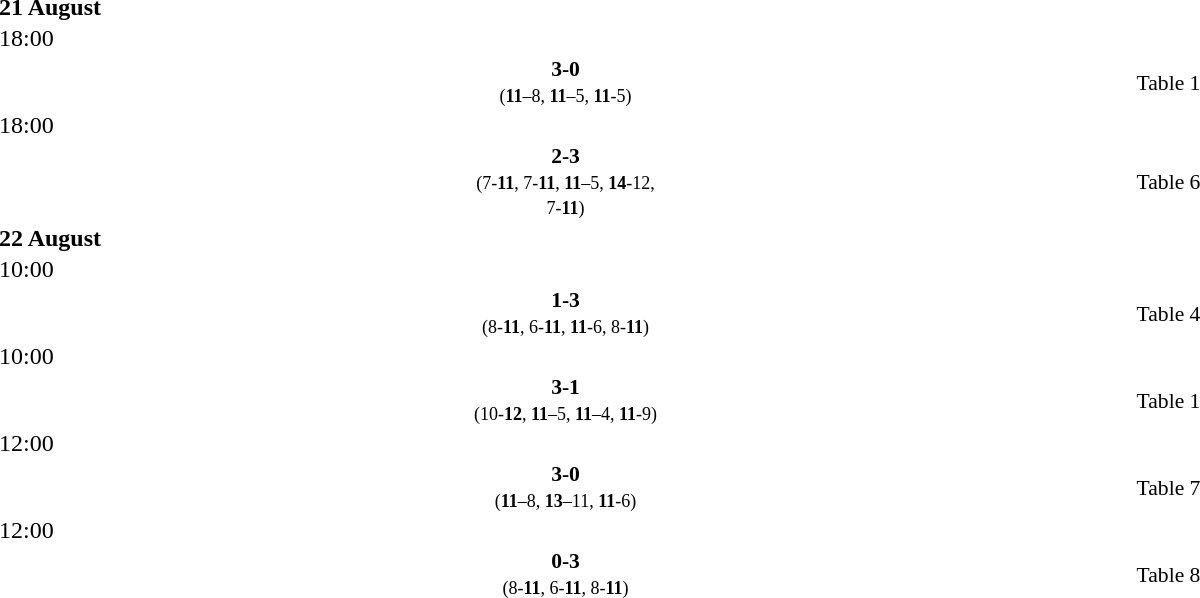<table style="width:100%;" cellspacing="1">
<tr>
<th width=25%></th>
<th width=10%></th>
<th width=25%></th>
</tr>
<tr>
<td><strong>21 August</strong></td>
</tr>
<tr>
<td>18:00</td>
</tr>
<tr style=font-size:90%>
<td align=right><strong></strong></td>
<td align=center><strong> 3-0 </strong><br><small>(<strong>11</strong>–8, <strong>11</strong>–5, <strong>11</strong>-5)</small></td>
<td></td>
<td>Table 1</td>
</tr>
<tr>
<td>18:00</td>
</tr>
<tr style=font-size:90%>
<td align=right></td>
<td align=center><strong> 2-3 </strong><br><small>(7-<strong>11</strong>, 7-<strong>11</strong>, <strong>11</strong>–5, <strong>14</strong>-12, 7-<strong>11</strong>)</small></td>
<td><strong></strong></td>
<td>Table 6</td>
</tr>
<tr>
<td><strong>22 August</strong></td>
</tr>
<tr>
<td>10:00</td>
</tr>
<tr style=font-size:90%>
<td align=right></td>
<td align=center><strong> 1-3 </strong><br><small>(8-<strong>11</strong>, 6-<strong>11</strong>, <strong>11</strong>-6, 8-<strong>11</strong>)</small></td>
<td><strong></strong></td>
<td>Table 4</td>
</tr>
<tr>
<td>10:00</td>
</tr>
<tr style=font-size:90%>
<td align=right><strong></strong></td>
<td align=center><strong> 3-1 </strong><br><small>(10-<strong>12</strong>, <strong>11</strong>–5, <strong>11</strong>–4, <strong>11</strong>-9)</small></td>
<td></td>
<td>Table 1</td>
</tr>
<tr>
<td>12:00</td>
</tr>
<tr style=font-size:90%>
<td align=right><strong></strong></td>
<td align=center><strong> 3-0 </strong><br><small>(<strong>11</strong>–8, <strong>13</strong>–11, <strong>11</strong>-6)</small></td>
<td></td>
<td>Table 7</td>
</tr>
<tr>
<td>12:00</td>
</tr>
<tr style=font-size:90%>
<td align=right></td>
<td align=center><strong> 0-3 </strong><br><small>(8-<strong>11</strong>, 6-<strong>11</strong>, 8-<strong>11</strong>)</small></td>
<td><strong></strong></td>
<td>Table 8</td>
</tr>
</table>
